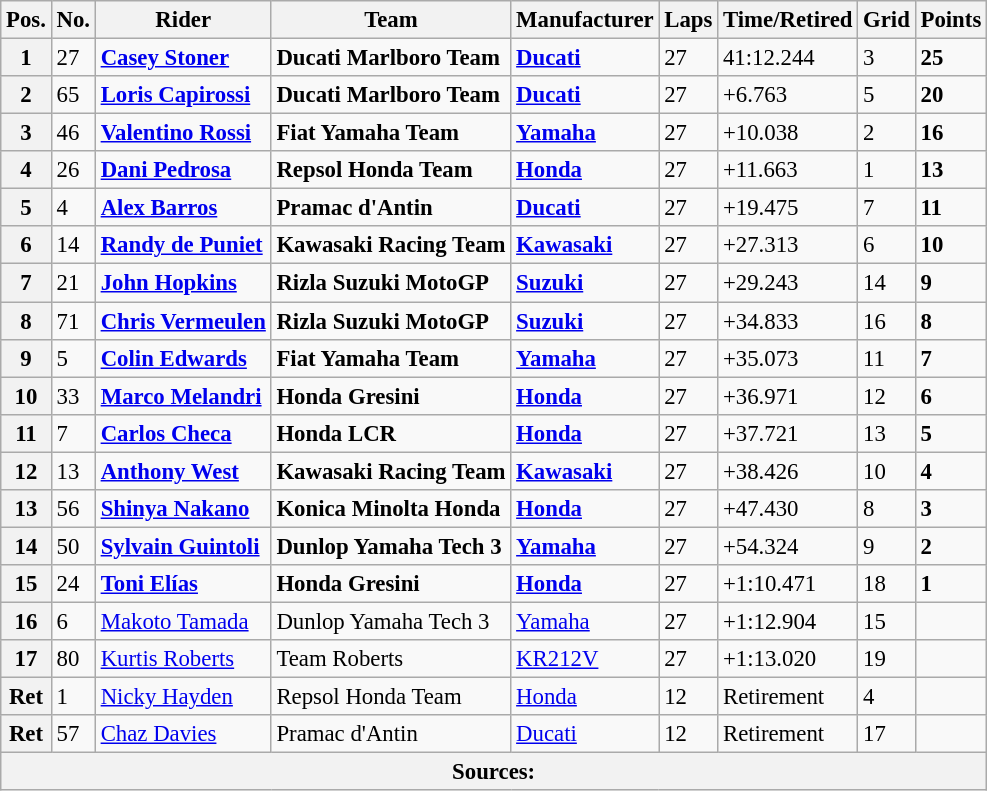<table class="wikitable" style="font-size: 95%;">
<tr>
<th>Pos.</th>
<th>No.</th>
<th>Rider</th>
<th>Team</th>
<th>Manufacturer</th>
<th>Laps</th>
<th>Time/Retired</th>
<th>Grid</th>
<th>Points</th>
</tr>
<tr>
<th>1</th>
<td>27</td>
<td> <strong><a href='#'>Casey Stoner</a></strong></td>
<td><strong>Ducati Marlboro Team</strong></td>
<td><strong><a href='#'>Ducati</a></strong></td>
<td>27</td>
<td>41:12.244</td>
<td>3</td>
<td><strong>25</strong></td>
</tr>
<tr>
<th>2</th>
<td>65</td>
<td> <strong><a href='#'>Loris Capirossi</a></strong></td>
<td><strong>Ducati Marlboro Team</strong></td>
<td><strong><a href='#'>Ducati</a></strong></td>
<td>27</td>
<td>+6.763</td>
<td>5</td>
<td><strong>20</strong></td>
</tr>
<tr>
<th>3</th>
<td>46</td>
<td><strong> <a href='#'>Valentino Rossi</a></strong></td>
<td><strong>Fiat Yamaha Team</strong></td>
<td><strong><a href='#'>Yamaha</a></strong></td>
<td>27</td>
<td>+10.038</td>
<td>2</td>
<td><strong>16</strong></td>
</tr>
<tr>
<th>4</th>
<td>26</td>
<td> <strong><a href='#'>Dani Pedrosa</a></strong></td>
<td><strong>Repsol Honda Team</strong></td>
<td><strong><a href='#'>Honda</a></strong></td>
<td>27</td>
<td>+11.663</td>
<td>1</td>
<td><strong>13</strong></td>
</tr>
<tr>
<th>5</th>
<td>4</td>
<td> <strong><a href='#'>Alex Barros</a></strong></td>
<td><strong>Pramac d'Antin</strong></td>
<td><strong><a href='#'>Ducati</a></strong></td>
<td>27</td>
<td>+19.475</td>
<td>7</td>
<td><strong>11</strong></td>
</tr>
<tr>
<th>6</th>
<td>14</td>
<td> <strong><a href='#'>Randy de Puniet</a></strong></td>
<td><strong>Kawasaki Racing Team</strong></td>
<td><strong><a href='#'>Kawasaki</a></strong></td>
<td>27</td>
<td>+27.313</td>
<td>6</td>
<td><strong>10</strong></td>
</tr>
<tr>
<th>7</th>
<td>21</td>
<td> <strong><a href='#'>John Hopkins</a></strong></td>
<td><strong>Rizla Suzuki MotoGP</strong></td>
<td><strong><a href='#'>Suzuki</a></strong></td>
<td>27</td>
<td>+29.243</td>
<td>14</td>
<td><strong>9</strong></td>
</tr>
<tr>
<th>8</th>
<td>71</td>
<td> <strong><a href='#'>Chris Vermeulen</a></strong></td>
<td><strong>Rizla Suzuki MotoGP</strong></td>
<td><strong><a href='#'>Suzuki</a></strong></td>
<td>27</td>
<td>+34.833</td>
<td>16</td>
<td><strong>8</strong></td>
</tr>
<tr>
<th>9</th>
<td>5</td>
<td> <strong><a href='#'>Colin Edwards</a></strong></td>
<td><strong>Fiat Yamaha Team</strong></td>
<td><strong><a href='#'>Yamaha</a></strong></td>
<td>27</td>
<td>+35.073</td>
<td>11</td>
<td><strong>7</strong></td>
</tr>
<tr>
<th>10</th>
<td>33</td>
<td> <strong><a href='#'>Marco Melandri</a></strong></td>
<td><strong>Honda Gresini</strong></td>
<td><strong><a href='#'>Honda</a></strong></td>
<td>27</td>
<td>+36.971</td>
<td>12</td>
<td><strong>6</strong></td>
</tr>
<tr>
<th>11</th>
<td>7</td>
<td> <strong><a href='#'>Carlos Checa</a></strong></td>
<td><strong>Honda LCR</strong></td>
<td><strong><a href='#'>Honda</a></strong></td>
<td>27</td>
<td>+37.721</td>
<td>13</td>
<td><strong>5</strong></td>
</tr>
<tr>
<th>12</th>
<td>13</td>
<td> <strong><a href='#'>Anthony West</a></strong></td>
<td><strong>Kawasaki Racing Team</strong></td>
<td><strong><a href='#'>Kawasaki</a></strong></td>
<td>27</td>
<td>+38.426</td>
<td>10</td>
<td><strong>4</strong></td>
</tr>
<tr>
<th>13</th>
<td>56</td>
<td> <strong><a href='#'>Shinya Nakano</a></strong></td>
<td><strong>Konica Minolta Honda</strong></td>
<td><strong><a href='#'>Honda</a></strong></td>
<td>27</td>
<td>+47.430</td>
<td>8</td>
<td><strong>3</strong></td>
</tr>
<tr>
<th>14</th>
<td>50</td>
<td> <strong><a href='#'>Sylvain Guintoli</a></strong></td>
<td><strong>Dunlop Yamaha Tech 3</strong></td>
<td><strong><a href='#'>Yamaha</a></strong></td>
<td>27</td>
<td>+54.324</td>
<td>9</td>
<td><strong>2</strong></td>
</tr>
<tr>
<th>15</th>
<td>24</td>
<td> <strong><a href='#'>Toni Elías</a></strong></td>
<td><strong>Honda Gresini</strong></td>
<td><strong><a href='#'>Honda</a></strong></td>
<td>27</td>
<td>+1:10.471</td>
<td>18</td>
<td><strong>1</strong></td>
</tr>
<tr>
<th>16</th>
<td>6</td>
<td> <a href='#'>Makoto Tamada</a></td>
<td>Dunlop Yamaha Tech 3</td>
<td><a href='#'>Yamaha</a></td>
<td>27</td>
<td>+1:12.904</td>
<td>15</td>
<td></td>
</tr>
<tr>
<th>17</th>
<td>80</td>
<td> <a href='#'>Kurtis Roberts</a></td>
<td>Team Roberts</td>
<td><a href='#'>KR212V</a></td>
<td>27</td>
<td>+1:13.020</td>
<td>19</td>
<td></td>
</tr>
<tr>
<th>Ret</th>
<td>1</td>
<td> <a href='#'>Nicky Hayden</a></td>
<td>Repsol Honda Team</td>
<td><a href='#'>Honda</a></td>
<td>12</td>
<td>Retirement</td>
<td>4</td>
<td></td>
</tr>
<tr>
<th>Ret</th>
<td>57</td>
<td> <a href='#'>Chaz Davies</a></td>
<td>Pramac d'Antin</td>
<td><a href='#'>Ducati</a></td>
<td>12</td>
<td>Retirement</td>
<td>17</td>
<td></td>
</tr>
<tr>
<th colspan=9>Sources:</th>
</tr>
</table>
